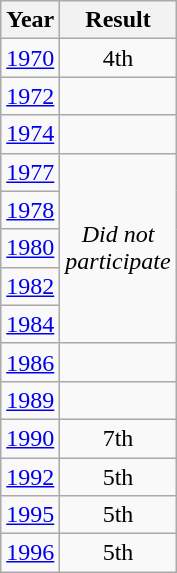<table class="wikitable" style="text-align:center">
<tr>
<th>Year</th>
<th>Result</th>
</tr>
<tr>
<td><a href='#'>1970</a></td>
<td>4th</td>
</tr>
<tr>
<td><a href='#'>1972</a></td>
<td></td>
</tr>
<tr>
<td><a href='#'>1974</a></td>
<td></td>
</tr>
<tr>
<td><a href='#'>1977</a></td>
<td rowspan=5><em>Did not<br>participate</em></td>
</tr>
<tr>
<td><a href='#'>1978</a></td>
</tr>
<tr>
<td><a href='#'>1980</a></td>
</tr>
<tr>
<td><a href='#'>1982</a></td>
</tr>
<tr>
<td><a href='#'>1984</a></td>
</tr>
<tr>
<td><a href='#'>1986</a></td>
<td></td>
</tr>
<tr>
<td><a href='#'>1989</a></td>
<td></td>
</tr>
<tr>
<td><a href='#'>1990</a></td>
<td>7th</td>
</tr>
<tr>
<td><a href='#'>1992</a></td>
<td>5th</td>
</tr>
<tr>
<td><a href='#'>1995</a></td>
<td>5th</td>
</tr>
<tr>
<td><a href='#'>1996</a></td>
<td>5th</td>
</tr>
</table>
